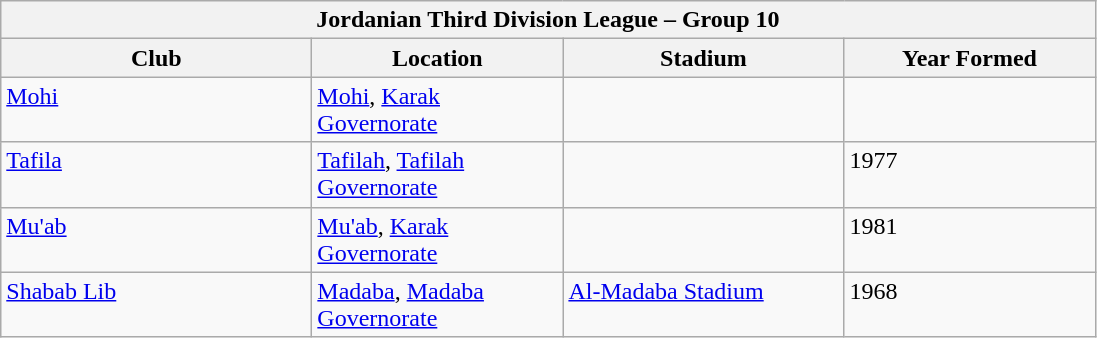<table class="wikitable">
<tr>
<th colspan="4">Jordanian Third Division League – Group 10</th>
</tr>
<tr>
<th style="width:200px;">Club</th>
<th style="width:160px;">Location</th>
<th style="width:180px;">Stadium</th>
<th style="width:160px;">Year Formed</th>
</tr>
<tr style="vertical-align:top;">
<td><a href='#'>Mohi</a></td>
<td><a href='#'>Mohi</a>, <a href='#'>Karak Governorate</a></td>
<td></td>
<td></td>
</tr>
<tr style="vertical-align:top;">
<td><a href='#'>Tafila</a></td>
<td><a href='#'>Tafilah</a>, <a href='#'>Tafilah Governorate</a></td>
<td></td>
<td>1977</td>
</tr>
<tr style="vertical-align:top;">
<td><a href='#'>Mu'ab</a></td>
<td><a href='#'>Mu'ab</a>, <a href='#'>Karak Governorate</a></td>
<td></td>
<td>1981</td>
</tr>
<tr style="vertical-align:top;">
<td><a href='#'>Shabab Lib</a></td>
<td><a href='#'>Madaba</a>, <a href='#'>Madaba Governorate</a></td>
<td><a href='#'>Al-Madaba Stadium</a></td>
<td>1968</td>
</tr>
</table>
